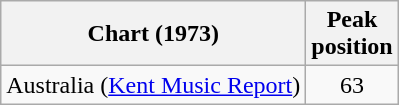<table class="wikitable sortable plainrowheaders">
<tr>
<th scope="col">Chart (1973)</th>
<th scope="col">Peak<br>position</th>
</tr>
<tr>
<td>Australia (<a href='#'>Kent Music Report</a>)</td>
<td align="center">63</td>
</tr>
</table>
